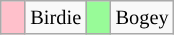<table class="wikitable" span=50 style="font-size:85%;">
<tr>
<td style="background: Pink;" width=10></td>
<td>Birdie</td>
<td style="background: PaleGreen;" width=10></td>
<td>Bogey</td>
</tr>
</table>
